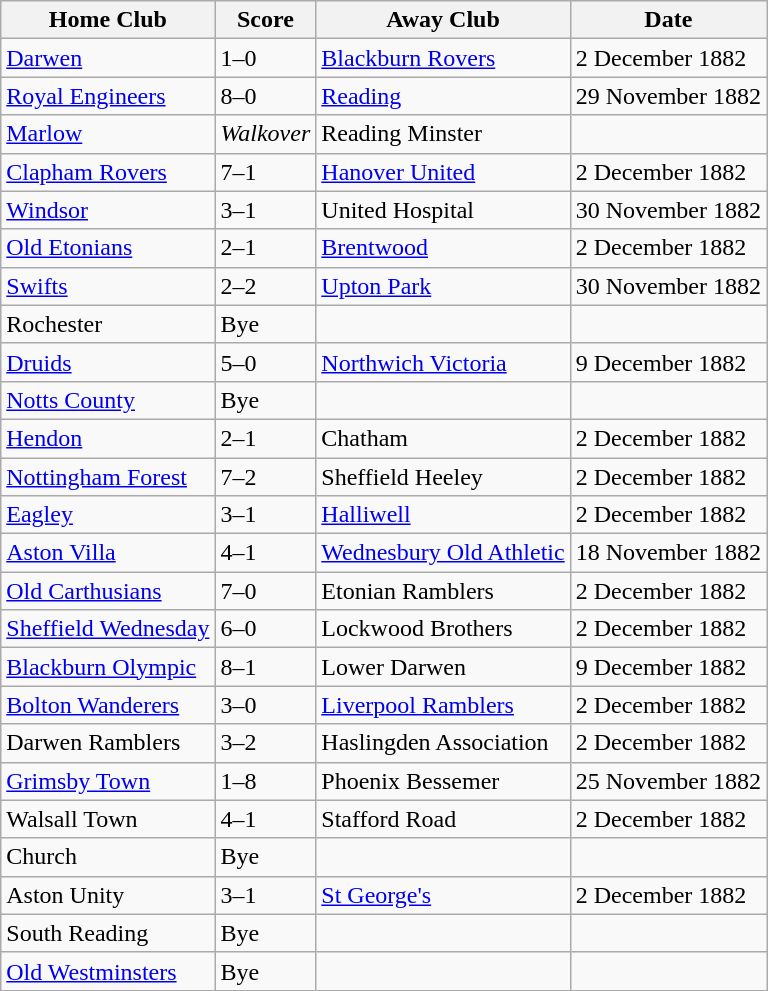<table class="wikitable">
<tr>
<th>Home Club</th>
<th>Score</th>
<th>Away Club</th>
<th>Date</th>
</tr>
<tr>
<td><a href='#'>Darwen</a></td>
<td>1–0</td>
<td><a href='#'>Blackburn Rovers</a></td>
<td>2 December 1882</td>
</tr>
<tr>
<td><a href='#'>Royal Engineers</a></td>
<td>8–0</td>
<td><a href='#'>Reading</a></td>
<td>29 November 1882</td>
</tr>
<tr>
<td><a href='#'>Marlow</a></td>
<td><em>Walkover</em></td>
<td>Reading Minster</td>
<td></td>
</tr>
<tr>
<td><a href='#'>Clapham Rovers</a></td>
<td>7–1</td>
<td><a href='#'>Hanover United</a></td>
<td>2 December 1882</td>
</tr>
<tr>
<td><a href='#'>Windsor</a></td>
<td>3–1</td>
<td>United Hospital</td>
<td>30 November 1882</td>
</tr>
<tr>
<td><a href='#'>Old Etonians</a></td>
<td>2–1</td>
<td><a href='#'>Brentwood</a></td>
<td>2 December 1882</td>
</tr>
<tr>
<td><a href='#'>Swifts</a></td>
<td>2–2</td>
<td><a href='#'>Upton Park</a></td>
<td>30 November 1882</td>
</tr>
<tr>
<td>Rochester</td>
<td>Bye</td>
<td></td>
<td></td>
</tr>
<tr>
<td><a href='#'>Druids</a> </td>
<td>5–0</td>
<td><a href='#'>Northwich Victoria</a></td>
<td>9 December 1882</td>
</tr>
<tr>
<td><a href='#'>Notts County</a></td>
<td>Bye</td>
<td></td>
<td></td>
</tr>
<tr>
<td><a href='#'>Hendon</a></td>
<td>2–1</td>
<td>Chatham</td>
<td>2 December 1882</td>
</tr>
<tr>
<td><a href='#'>Nottingham Forest</a></td>
<td>7–2</td>
<td>Sheffield Heeley</td>
<td>2 December 1882</td>
</tr>
<tr>
<td><a href='#'>Eagley</a></td>
<td>3–1</td>
<td><a href='#'>Halliwell</a></td>
<td>2 December 1882</td>
</tr>
<tr>
<td><a href='#'>Aston Villa</a></td>
<td>4–1</td>
<td><a href='#'>Wednesbury Old Athletic</a></td>
<td>18 November 1882</td>
</tr>
<tr>
<td><a href='#'>Old Carthusians</a></td>
<td>7–0</td>
<td>Etonian Ramblers</td>
<td>2 December 1882</td>
</tr>
<tr>
<td><a href='#'>Sheffield Wednesday</a></td>
<td>6–0</td>
<td>Lockwood Brothers</td>
<td>2 December 1882</td>
</tr>
<tr>
<td><a href='#'>Blackburn Olympic</a></td>
<td>8–1</td>
<td>Lower Darwen</td>
<td>9 December 1882</td>
</tr>
<tr>
<td><a href='#'>Bolton Wanderers</a></td>
<td>3–0</td>
<td><a href='#'>Liverpool Ramblers</a></td>
<td>2 December 1882</td>
</tr>
<tr>
<td>Darwen Ramblers</td>
<td>3–2</td>
<td>Haslingden Association</td>
<td>2 December 1882</td>
</tr>
<tr>
<td><a href='#'>Grimsby Town</a></td>
<td>1–8</td>
<td>Phoenix Bessemer</td>
<td>25 November 1882</td>
</tr>
<tr>
<td>Walsall Town</td>
<td>4–1</td>
<td>Stafford Road</td>
<td>2 December 1882</td>
</tr>
<tr>
<td>Church</td>
<td>Bye</td>
<td></td>
<td></td>
</tr>
<tr>
<td>Aston Unity</td>
<td>3–1</td>
<td><a href='#'>St George's</a></td>
<td>2 December 1882</td>
</tr>
<tr>
<td>South Reading</td>
<td>Bye</td>
<td></td>
<td></td>
</tr>
<tr>
<td><a href='#'>Old Westminsters</a></td>
<td>Bye</td>
<td></td>
<td></td>
</tr>
</table>
